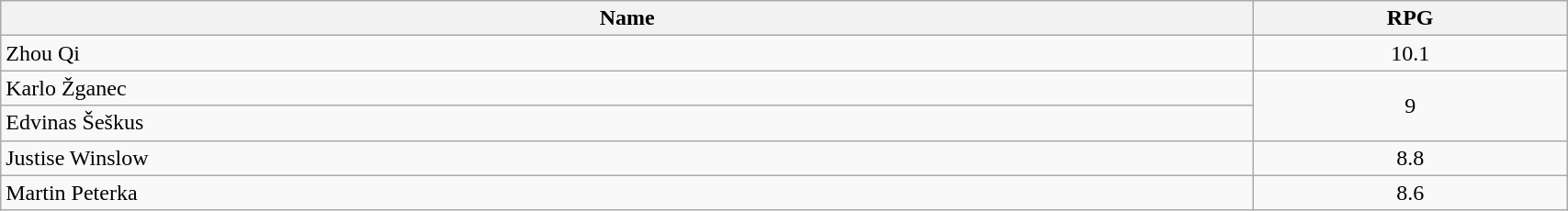<table class=wikitable width="90%">
<tr>
<th width="80%">Name</th>
<th width="20%">RPG</th>
</tr>
<tr>
<td> Zhou Qi</td>
<td align=center>10.1</td>
</tr>
<tr>
<td> Karlo Žganec</td>
<td rowspan=2 align=center>9</td>
</tr>
<tr>
<td> Edvinas Šeškus</td>
</tr>
<tr>
<td> Justise Winslow</td>
<td align=center>8.8</td>
</tr>
<tr>
<td> Martin Peterka</td>
<td align=center>8.6</td>
</tr>
</table>
